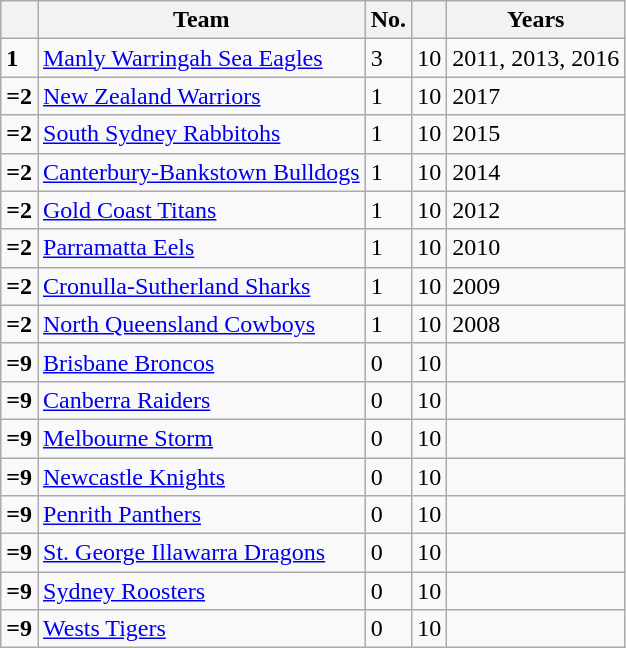<table class="wikitable">
<tr>
<th></th>
<th>Team</th>
<th>No.</th>
<th></th>
<th>Years</th>
</tr>
<tr>
<td><strong>1</strong></td>
<td> <a href='#'>Manly Warringah Sea Eagles</a></td>
<td>3</td>
<td>10</td>
<td>2011, 2013, 2016</td>
</tr>
<tr>
<td><strong>=2</strong></td>
<td> <a href='#'>New Zealand Warriors</a></td>
<td>1</td>
<td>10</td>
<td>2017</td>
</tr>
<tr>
<td><strong>=2</strong></td>
<td> <a href='#'>South Sydney Rabbitohs</a></td>
<td>1</td>
<td>10</td>
<td>2015</td>
</tr>
<tr>
<td><strong>=2</strong></td>
<td> <a href='#'>Canterbury-Bankstown Bulldogs</a></td>
<td>1</td>
<td>10</td>
<td>2014</td>
</tr>
<tr>
<td><strong>=2</strong></td>
<td> <a href='#'>Gold Coast Titans</a></td>
<td>1</td>
<td>10</td>
<td>2012</td>
</tr>
<tr>
<td><strong>=2</strong></td>
<td> <a href='#'>Parramatta Eels</a></td>
<td>1</td>
<td>10</td>
<td>2010</td>
</tr>
<tr>
<td><strong>=2</strong></td>
<td> <a href='#'>Cronulla-Sutherland Sharks</a></td>
<td>1</td>
<td>10</td>
<td>2009</td>
</tr>
<tr>
<td><strong>=2</strong></td>
<td> <a href='#'>North Queensland Cowboys</a></td>
<td>1</td>
<td>10</td>
<td>2008</td>
</tr>
<tr>
<td><strong>=9</strong></td>
<td> <a href='#'>Brisbane Broncos</a></td>
<td>0</td>
<td>10</td>
<td></td>
</tr>
<tr>
<td><strong>=9</strong></td>
<td> <a href='#'>Canberra Raiders</a></td>
<td>0</td>
<td>10</td>
<td></td>
</tr>
<tr>
<td><strong>=9</strong></td>
<td> <a href='#'>Melbourne Storm</a></td>
<td>0</td>
<td>10</td>
<td></td>
</tr>
<tr>
<td><strong>=9</strong></td>
<td> <a href='#'>Newcastle Knights</a></td>
<td>0</td>
<td>10</td>
<td></td>
</tr>
<tr>
<td><strong>=9</strong></td>
<td> <a href='#'>Penrith Panthers</a></td>
<td>0</td>
<td>10</td>
<td></td>
</tr>
<tr>
<td><strong>=9</strong></td>
<td> <a href='#'>St. George Illawarra Dragons</a></td>
<td>0</td>
<td>10</td>
<td></td>
</tr>
<tr>
<td><strong>=9</strong></td>
<td> <a href='#'>Sydney Roosters</a></td>
<td>0</td>
<td>10</td>
<td></td>
</tr>
<tr>
<td><strong>=9</strong></td>
<td> <a href='#'>Wests Tigers</a></td>
<td>0</td>
<td>10</td>
<td></td>
</tr>
</table>
